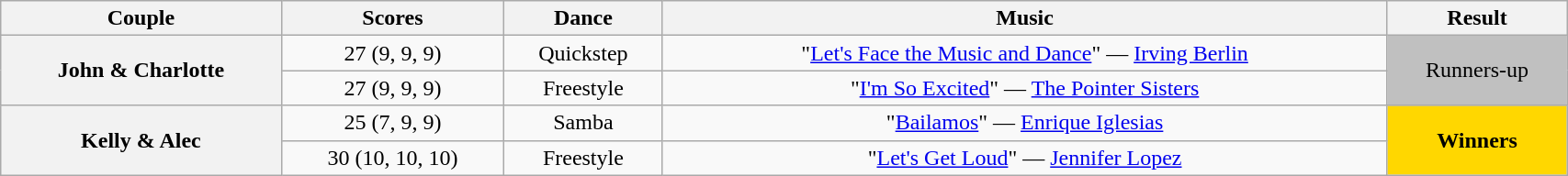<table class="wikitable sortable" style="text-align:center; width:90%">
<tr>
<th scope="col">Couple</th>
<th scope="col">Scores</th>
<th scope="col" class="unsortable">Dance</th>
<th scope="col" class="unsortable">Music</th>
<th scope="col" class="unsortable">Result</th>
</tr>
<tr>
<th scope="row" rowspan=2>John & Charlotte</th>
<td>27 (9, 9, 9)</td>
<td>Quickstep</td>
<td>"<a href='#'>Let's Face the Music and Dance</a>" — <a href='#'>Irving Berlin</a></td>
<td rowspan=2 bgcolor=silver>Runners-up</td>
</tr>
<tr>
<td>27 (9, 9, 9)</td>
<td>Freestyle</td>
<td>"<a href='#'>I'm So Excited</a>" — <a href='#'>The Pointer Sisters</a></td>
</tr>
<tr>
<th scope="row" rowspan=2>Kelly & Alec</th>
<td>25 (7, 9, 9)</td>
<td>Samba</td>
<td>"<a href='#'>Bailamos</a>" — <a href='#'>Enrique Iglesias</a></td>
<td rowspan=2 bgcolor=gold><strong>Winners</strong></td>
</tr>
<tr>
<td>30 (10, 10, 10)</td>
<td>Freestyle</td>
<td>"<a href='#'>Let's Get Loud</a>" — <a href='#'>Jennifer Lopez</a></td>
</tr>
</table>
